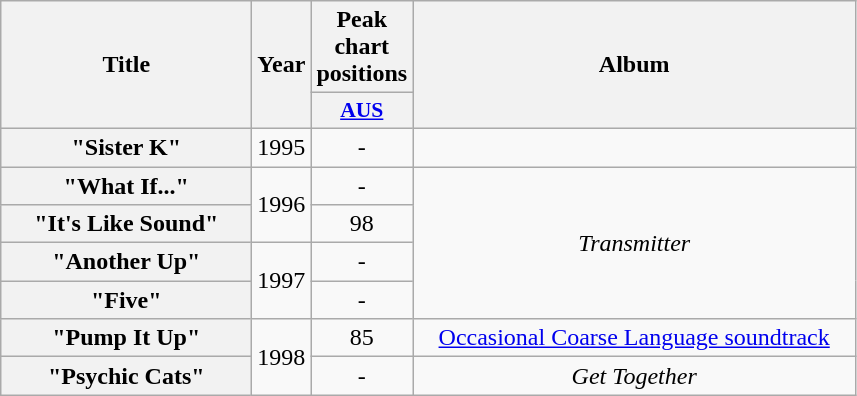<table class="wikitable plainrowheaders" style="text-align:center;">
<tr>
<th scope="col" rowspan="2" style="width:10em;">Title</th>
<th scope="col" rowspan="2" style="width:1em;">Year</th>
<th scope="col" colspan="1">Peak chart positions</th>
<th scope="col" rowspan="2" style="width:18em;">Album</th>
</tr>
<tr>
<th scope="col" style="width:3em;font-size:90%;"><a href='#'>AUS</a><br></th>
</tr>
<tr>
<th scope="row">"Sister K"</th>
<td>1995</td>
<td>-</td>
<td></td>
</tr>
<tr>
<th scope="row">"What If..."</th>
<td rowspan="2">1996</td>
<td>-</td>
<td rowspan="4"><em>Transmitter</em></td>
</tr>
<tr>
<th scope="row">"It's Like Sound"</th>
<td>98</td>
</tr>
<tr>
<th scope="row">"Another Up"</th>
<td rowspan="2">1997</td>
<td>-</td>
</tr>
<tr>
<th scope="row">"Five"</th>
<td>-</td>
</tr>
<tr>
<th scope="row">"Pump It Up"</th>
<td rowspan="2">1998</td>
<td>85</td>
<td><a href='#'>Occasional Coarse Language soundtrack</a></td>
</tr>
<tr>
<th scope="row">"Psychic Cats"</th>
<td>-</td>
<td><em>Get Together</em></td>
</tr>
</table>
